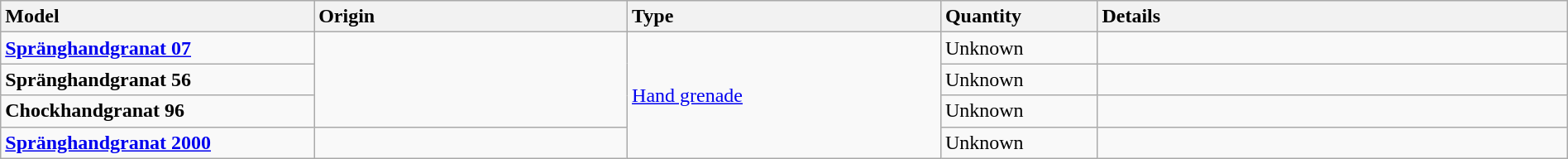<table class="wikitable" style="width:100%;">
<tr>
<th style="text-align:left;width:20%;">Model</th>
<th style="text-align:left;width:20%;">Origin</th>
<th style="text-align:left;width:20%;">Type</th>
<th style="text-align:left;width:10%;">Quantity</th>
<th style="text-align:left;width:30%;">Details</th>
</tr>
<tr>
<td><strong><a href='#'>Spräng­hand­granat 07</a></strong></td>
<td rowspan="3"></td>
<td rowspan="4"><a href='#'>Hand grenade</a></td>
<td>Unknown</td>
<td></td>
</tr>
<tr>
<td><strong>Spräng­hand­granat 56</strong></td>
<td>Unknown</td>
<td></td>
</tr>
<tr>
<td><strong>Chock­hand­granat 96</strong></td>
<td>Unknown</td>
<td></td>
</tr>
<tr>
<td><strong><a href='#'>Spräng­hand­granat 2000</a></strong></td>
<td></td>
<td>Unknown</td>
<td></td>
</tr>
</table>
